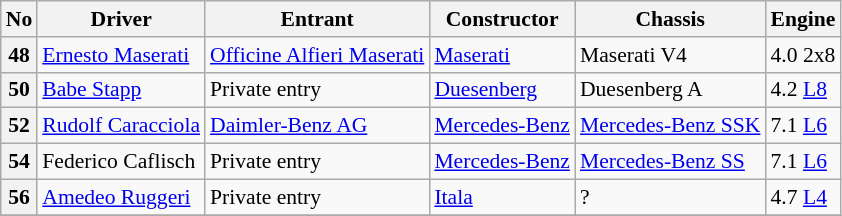<table class="wikitable" style="font-size: 90%;">
<tr>
<th>No</th>
<th>Driver</th>
<th>Entrant</th>
<th>Constructor</th>
<th>Chassis</th>
<th>Engine</th>
</tr>
<tr>
<th>48</th>
<td> <a href='#'>Ernesto Maserati</a></td>
<td><a href='#'>Officine Alfieri Maserati</a></td>
<td><a href='#'>Maserati</a></td>
<td>Maserati V4</td>
<td>4.0 2x8</td>
</tr>
<tr>
<th>50</th>
<td> <a href='#'>Babe Stapp</a></td>
<td>Private entry</td>
<td><a href='#'>Duesenberg</a></td>
<td>Duesenberg A</td>
<td>4.2 <a href='#'>L8</a></td>
</tr>
<tr>
<th>52</th>
<td> <a href='#'>Rudolf Caracciola</a></td>
<td><a href='#'>Daimler-Benz AG</a></td>
<td><a href='#'>Mercedes-Benz</a></td>
<td><a href='#'>Mercedes-Benz SSK</a></td>
<td>7.1 <a href='#'>L6</a></td>
</tr>
<tr>
<th>54</th>
<td> Federico Caflisch</td>
<td>Private entry</td>
<td><a href='#'>Mercedes-Benz</a></td>
<td><a href='#'>Mercedes-Benz SS</a></td>
<td>7.1 <a href='#'>L6</a></td>
</tr>
<tr>
<th>56</th>
<td> <a href='#'>Amedeo Ruggeri</a></td>
<td>Private entry</td>
<td><a href='#'>Itala</a></td>
<td>?</td>
<td>4.7 <a href='#'>L4</a></td>
</tr>
<tr>
</tr>
</table>
